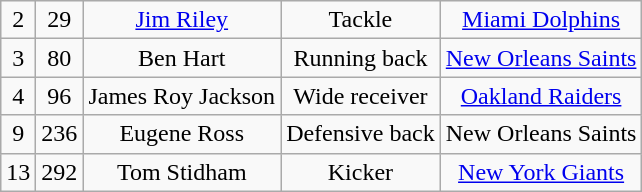<table class="wikitable" style="text-align:center">
<tr>
<td>2</td>
<td>29</td>
<td><a href='#'>Jim Riley</a></td>
<td>Tackle</td>
<td><a href='#'>Miami Dolphins</a></td>
</tr>
<tr>
<td>3</td>
<td>80</td>
<td>Ben Hart</td>
<td>Running back</td>
<td><a href='#'>New Orleans Saints</a></td>
</tr>
<tr>
<td>4</td>
<td>96</td>
<td>James Roy Jackson</td>
<td>Wide receiver</td>
<td><a href='#'>Oakland Raiders</a></td>
</tr>
<tr>
<td>9</td>
<td>236</td>
<td>Eugene Ross</td>
<td>Defensive back</td>
<td>New Orleans Saints</td>
</tr>
<tr>
<td>13</td>
<td>292</td>
<td>Tom Stidham</td>
<td>Kicker</td>
<td><a href='#'>New York Giants</a></td>
</tr>
</table>
